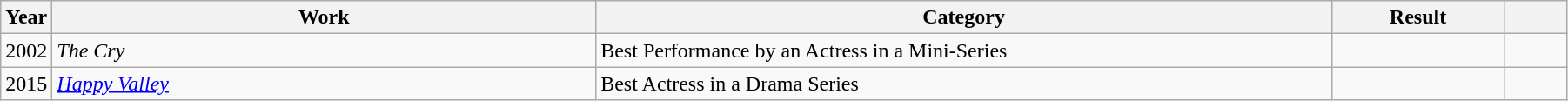<table style="width:95%;" class="wikitable sortable">
<tr>
<th style="width:3%;">Year</th>
<th>Work</th>
<th style="width:47%;">Category</th>
<th style="width:11%;">Result</th>
<th style="width:4%;" scope="col" class="unsortable"></th>
</tr>
<tr>
<td>2002</td>
<td><em>The Cry</em></td>
<td>Best Performance by an Actress in a Mini-Series</td>
<td></td>
<td></td>
</tr>
<tr>
<td>2015</td>
<td><em><a href='#'>Happy Valley</a></em></td>
<td>Best Actress in a Drama Series</td>
<td></td>
<td></td>
</tr>
</table>
